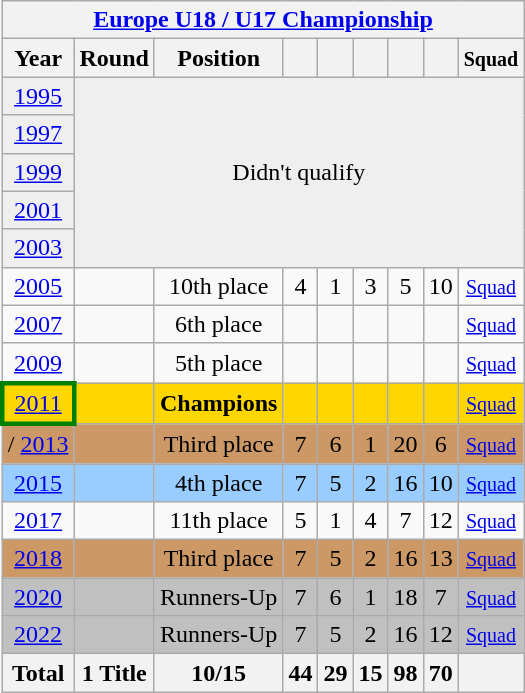<table class="wikitable" style="text-align: center;">
<tr>
<th colspan=9><a href='#'>Europe U18 / U17 Championship</a></th>
</tr>
<tr>
<th>Year</th>
<th>Round</th>
<th>Position</th>
<th></th>
<th></th>
<th></th>
<th></th>
<th></th>
<th><small>Squad</small></th>
</tr>
<tr bgcolor="efefef">
<td> <a href='#'>1995</a></td>
<td colspan=9 rowspan=5>Didn't qualify</td>
</tr>
<tr bgcolor="efefef">
<td> <a href='#'>1997</a></td>
</tr>
<tr bgcolor="efefef">
<td> <a href='#'>1999</a></td>
</tr>
<tr bgcolor="efefef">
<td> <a href='#'>2001</a></td>
</tr>
<tr bgcolor="efefef">
<td> <a href='#'>2003</a></td>
</tr>
<tr>
<td> <a href='#'>2005</a></td>
<td></td>
<td>10th place</td>
<td>4</td>
<td>1</td>
<td>3</td>
<td>5</td>
<td>10</td>
<td><small> <a href='#'>Squad</a></small></td>
</tr>
<tr>
<td> <a href='#'>2007</a></td>
<td></td>
<td>6th place</td>
<td></td>
<td></td>
<td></td>
<td></td>
<td></td>
<td><small> <a href='#'>Squad</a></small></td>
</tr>
<tr>
<td> <a href='#'>2009</a></td>
<td></td>
<td>5th place</td>
<td></td>
<td></td>
<td></td>
<td></td>
<td></td>
<td><small> <a href='#'>Squad</a></small></td>
</tr>
<tr bgcolor=gold>
<td style="border:3px solid green"> <a href='#'>2011</a></td>
<td></td>
<td><strong>Champions</strong></td>
<td></td>
<td></td>
<td></td>
<td></td>
<td></td>
<td><small> <a href='#'>Squad</a></small></td>
</tr>
<tr bgcolor=cc9966>
<td>/ <a href='#'>2013</a></td>
<td></td>
<td>Third place</td>
<td>7</td>
<td>6</td>
<td>1</td>
<td>20</td>
<td>6</td>
<td><small> <a href='#'>Squad</a></small></td>
</tr>
<tr bgcolor=9acdff>
<td> <a href='#'>2015</a></td>
<td></td>
<td>4th place</td>
<td>7</td>
<td>5</td>
<td>2</td>
<td>16</td>
<td>10</td>
<td><small> <a href='#'>Squad</a></small></td>
</tr>
<tr>
<td> <a href='#'>2017</a></td>
<td></td>
<td>11th place</td>
<td>5</td>
<td>1</td>
<td>4</td>
<td>7</td>
<td>12</td>
<td><small> <a href='#'>Squad</a></small></td>
</tr>
<tr bgcolor=cc9966>
<td> <a href='#'>2018</a></td>
<td></td>
<td>Third place</td>
<td>7</td>
<td>5</td>
<td>2</td>
<td>16</td>
<td>13</td>
<td><small> <a href='#'>Squad</a></small></td>
</tr>
<tr bgcolor=silver>
<td> <a href='#'>2020</a></td>
<td></td>
<td>Runners-Up</td>
<td>7</td>
<td>6</td>
<td>1</td>
<td>18</td>
<td>7</td>
<td><small> <a href='#'>Squad</a></small></td>
</tr>
<tr bgcolor=silver>
<td> <a href='#'>2022</a></td>
<td></td>
<td>Runners-Up</td>
<td>7</td>
<td>5</td>
<td>2</td>
<td>16</td>
<td>12</td>
<td><small> <a href='#'>Squad</a></small></td>
</tr>
<tr>
<th>Total</th>
<th>1 Title</th>
<th>10/15</th>
<th>44</th>
<th>29</th>
<th>15</th>
<th>98</th>
<th>70</th>
<th></th>
</tr>
</table>
